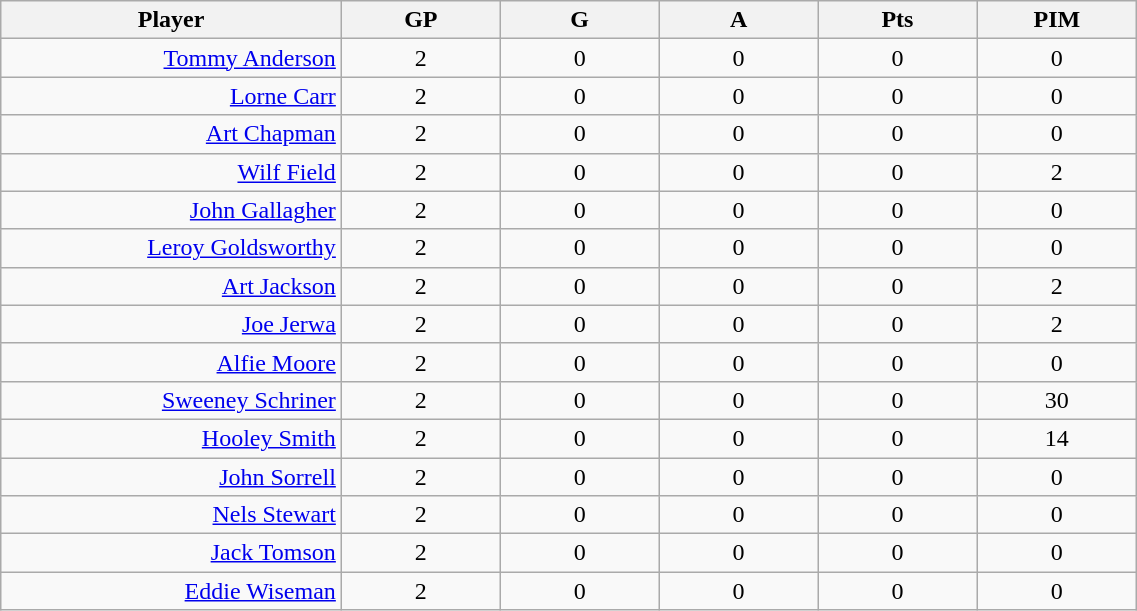<table class="wikitable sortable" width="60%">
<tr ALIGN="center">
<th bgcolor="#DDDDFF" width="10%">Player</th>
<th bgcolor="#DDDDFF" width="5%">GP</th>
<th bgcolor="#DDDDFF" width="5%">G</th>
<th bgcolor="#DDDDFF" width="5%">A</th>
<th bgcolor="#DDDDFF" width="5%">Pts</th>
<th bgcolor="#DDDDFF" width="5%">PIM</th>
</tr>
<tr align="center">
<td align="right"><a href='#'>Tommy Anderson</a></td>
<td>2</td>
<td>0</td>
<td>0</td>
<td>0</td>
<td>0</td>
</tr>
<tr align="center">
<td align="right"><a href='#'>Lorne Carr</a></td>
<td>2</td>
<td>0</td>
<td>0</td>
<td>0</td>
<td>0</td>
</tr>
<tr align="center">
<td align="right"><a href='#'>Art Chapman</a></td>
<td>2</td>
<td>0</td>
<td>0</td>
<td>0</td>
<td>0</td>
</tr>
<tr align="center">
<td align="right"><a href='#'>Wilf Field</a></td>
<td>2</td>
<td>0</td>
<td>0</td>
<td>0</td>
<td>2</td>
</tr>
<tr align="center">
<td align="right"><a href='#'>John Gallagher</a></td>
<td>2</td>
<td>0</td>
<td>0</td>
<td>0</td>
<td>0</td>
</tr>
<tr align="center">
<td align="right"><a href='#'>Leroy Goldsworthy</a></td>
<td>2</td>
<td>0</td>
<td>0</td>
<td>0</td>
<td>0</td>
</tr>
<tr align="center">
<td align="right"><a href='#'>Art Jackson</a></td>
<td>2</td>
<td>0</td>
<td>0</td>
<td>0</td>
<td>2</td>
</tr>
<tr align="center">
<td align="right"><a href='#'>Joe Jerwa</a></td>
<td>2</td>
<td>0</td>
<td>0</td>
<td>0</td>
<td>2</td>
</tr>
<tr align="center">
<td align="right"><a href='#'>Alfie Moore</a></td>
<td>2</td>
<td>0</td>
<td>0</td>
<td>0</td>
<td>0</td>
</tr>
<tr align="center">
<td align="right"><a href='#'>Sweeney Schriner</a></td>
<td>2</td>
<td>0</td>
<td>0</td>
<td>0</td>
<td>30</td>
</tr>
<tr align="center">
<td align="right"><a href='#'>Hooley Smith</a></td>
<td>2</td>
<td>0</td>
<td>0</td>
<td>0</td>
<td>14</td>
</tr>
<tr align="center">
<td align="right"><a href='#'>John Sorrell</a></td>
<td>2</td>
<td>0</td>
<td>0</td>
<td>0</td>
<td>0</td>
</tr>
<tr align="center">
<td align="right"><a href='#'>Nels Stewart</a></td>
<td>2</td>
<td>0</td>
<td>0</td>
<td>0</td>
<td>0</td>
</tr>
<tr align="center">
<td align="right"><a href='#'>Jack Tomson</a></td>
<td>2</td>
<td>0</td>
<td>0</td>
<td>0</td>
<td>0</td>
</tr>
<tr align="center">
<td align="right"><a href='#'>Eddie Wiseman</a></td>
<td>2</td>
<td>0</td>
<td>0</td>
<td>0</td>
<td>0</td>
</tr>
</table>
